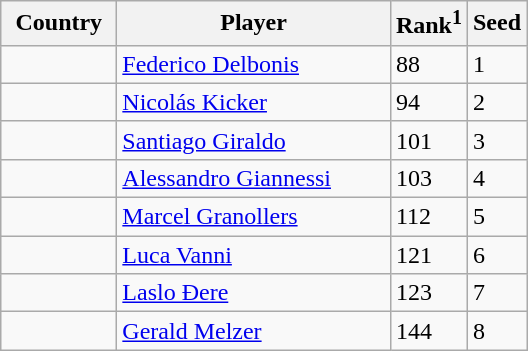<table class="sortable wikitable">
<tr>
<th width="70">Country</th>
<th width="175">Player</th>
<th>Rank<sup>1</sup></th>
<th>Seed</th>
</tr>
<tr>
<td></td>
<td><a href='#'>Federico Delbonis</a></td>
<td>88</td>
<td>1</td>
</tr>
<tr>
<td></td>
<td><a href='#'>Nicolás Kicker</a></td>
<td>94</td>
<td>2</td>
</tr>
<tr>
<td></td>
<td><a href='#'>Santiago Giraldo</a></td>
<td>101</td>
<td>3</td>
</tr>
<tr>
<td></td>
<td><a href='#'>Alessandro Giannessi</a></td>
<td>103</td>
<td>4</td>
</tr>
<tr>
<td></td>
<td><a href='#'>Marcel Granollers</a></td>
<td>112</td>
<td>5</td>
</tr>
<tr>
<td></td>
<td><a href='#'>Luca Vanni</a></td>
<td>121</td>
<td>6</td>
</tr>
<tr>
<td></td>
<td><a href='#'>Laslo Đere</a></td>
<td>123</td>
<td>7</td>
</tr>
<tr>
<td></td>
<td><a href='#'>Gerald Melzer</a></td>
<td>144</td>
<td>8</td>
</tr>
</table>
